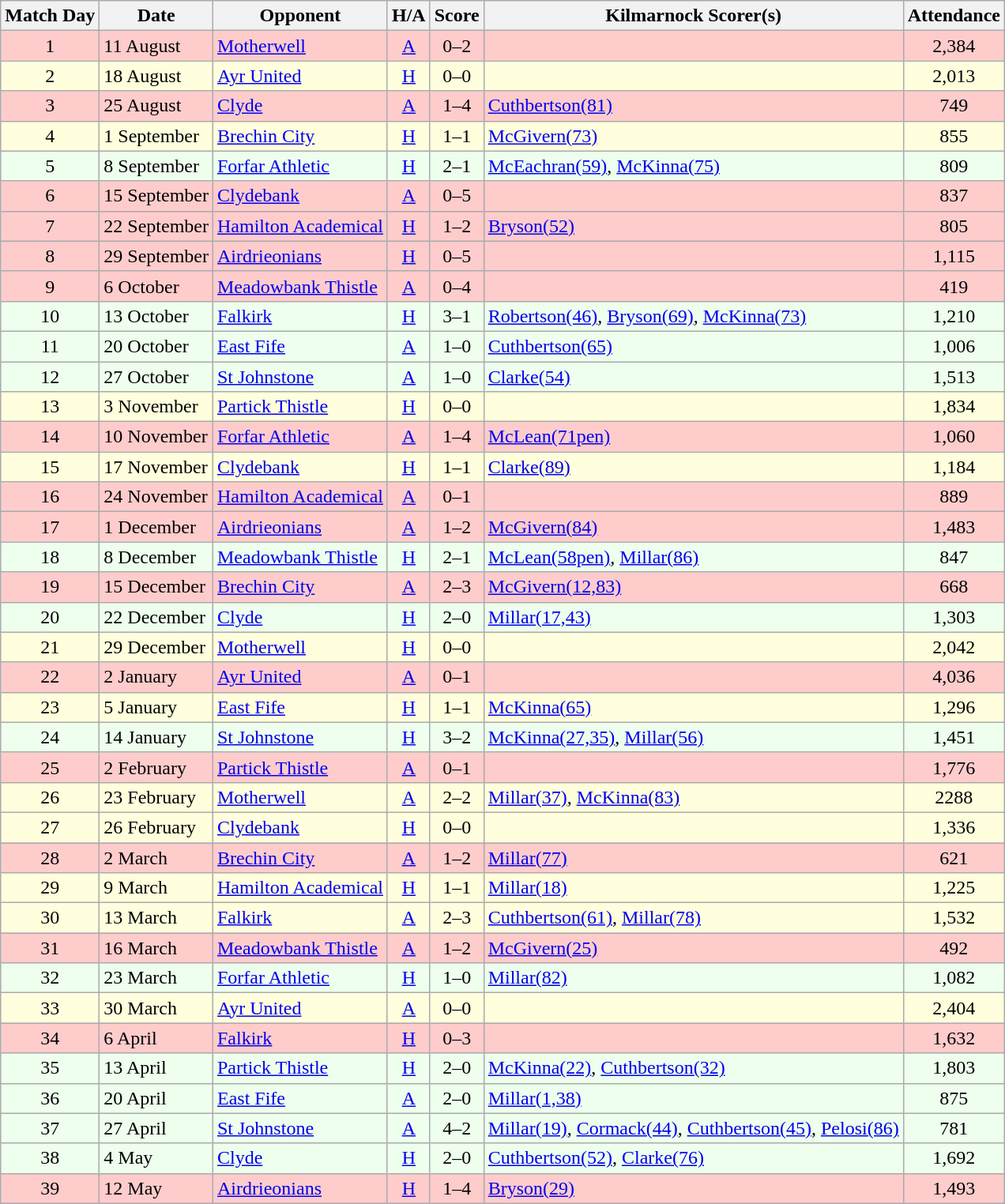<table class="wikitable" style="text-align:center">
<tr>
<th>Match Day</th>
<th>Date</th>
<th>Opponent</th>
<th>H/A</th>
<th>Score</th>
<th>Kilmarnock Scorer(s)</th>
<th>Attendance</th>
</tr>
<tr bgcolor=#FFCCCC>
<td>1</td>
<td align=left>11 August</td>
<td align=left><a href='#'>Motherwell</a></td>
<td><a href='#'>A</a></td>
<td>0–2</td>
<td align=left></td>
<td>2,384</td>
</tr>
<tr bgcolor=#FFFFDD>
<td>2</td>
<td align=left>18 August</td>
<td align=left><a href='#'>Ayr United</a></td>
<td><a href='#'>H</a></td>
<td>0–0</td>
<td align=left></td>
<td>2,013</td>
</tr>
<tr bgcolor=#FFCCCC>
<td>3</td>
<td align=left>25 August</td>
<td align=left><a href='#'>Clyde</a></td>
<td><a href='#'>A</a></td>
<td>1–4</td>
<td align=left><a href='#'>Cuthbertson(81)</a></td>
<td>749</td>
</tr>
<tr bgcolor=#FFFFDD>
<td>4</td>
<td align=left>1 September</td>
<td align=left><a href='#'>Brechin City</a></td>
<td><a href='#'>H</a></td>
<td>1–1</td>
<td align=left><a href='#'>McGivern(73)</a></td>
<td>855</td>
</tr>
<tr bgcolor=#EEFFEE>
<td>5</td>
<td align=left>8 September</td>
<td align=left><a href='#'>Forfar Athletic</a></td>
<td><a href='#'>H</a></td>
<td>2–1</td>
<td align=left><a href='#'>McEachran(59)</a>, <a href='#'>McKinna(75)</a></td>
<td>809</td>
</tr>
<tr bgcolor=#FFCCCC>
<td>6</td>
<td align=left>15 September</td>
<td align=left><a href='#'>Clydebank</a></td>
<td><a href='#'>A</a></td>
<td>0–5</td>
<td align=left></td>
<td>837</td>
</tr>
<tr bgcolor=#FFCCCC>
<td>7</td>
<td align=left>22 September</td>
<td align=left><a href='#'>Hamilton Academical</a></td>
<td><a href='#'>H</a></td>
<td>1–2</td>
<td align=left><a href='#'>Bryson(52)</a></td>
<td>805</td>
</tr>
<tr bgcolor=#FFCCCC>
<td>8</td>
<td align=left>29 September</td>
<td align=left><a href='#'>Airdrieonians</a></td>
<td><a href='#'>H</a></td>
<td>0–5</td>
<td align=left></td>
<td>1,115</td>
</tr>
<tr bgcolor=#FFCCCC>
<td>9</td>
<td align=left>6 October</td>
<td align=left><a href='#'>Meadowbank Thistle</a></td>
<td><a href='#'>A</a></td>
<td>0–4</td>
<td align=left></td>
<td>419</td>
</tr>
<tr bgcolor=#EEFFEE>
<td>10</td>
<td align=left>13 October</td>
<td align=left><a href='#'>Falkirk</a></td>
<td><a href='#'>H</a></td>
<td>3–1</td>
<td align=left><a href='#'>Robertson(46)</a>, <a href='#'>Bryson(69)</a>, <a href='#'>McKinna(73)</a></td>
<td>1,210</td>
</tr>
<tr bgcolor=#EEFFEE>
<td>11</td>
<td align=left>20 October</td>
<td align=left><a href='#'>East Fife</a></td>
<td><a href='#'>A</a></td>
<td>1–0</td>
<td align=left><a href='#'>Cuthbertson(65)</a></td>
<td>1,006</td>
</tr>
<tr bgcolor=#EEFFEE>
<td>12</td>
<td align=left>27 October</td>
<td align=left><a href='#'>St Johnstone</a></td>
<td><a href='#'>A</a></td>
<td>1–0</td>
<td align=left><a href='#'>Clarke(54)</a></td>
<td>1,513</td>
</tr>
<tr bgcolor=#FFFFDD>
<td>13</td>
<td align=left>3 November</td>
<td align=left><a href='#'>Partick Thistle</a></td>
<td><a href='#'>H</a></td>
<td>0–0</td>
<td align=left></td>
<td>1,834</td>
</tr>
<tr bgcolor=#FFCCCC>
<td>14</td>
<td align=left>10 November</td>
<td align=left><a href='#'>Forfar Athletic</a></td>
<td><a href='#'>A</a></td>
<td>1–4</td>
<td align=left><a href='#'>McLean(71pen)</a></td>
<td>1,060</td>
</tr>
<tr bgcolor=#FFFFDD>
<td>15</td>
<td align=left>17 November</td>
<td align=left><a href='#'>Clydebank</a></td>
<td><a href='#'>H</a></td>
<td>1–1</td>
<td align=left><a href='#'>Clarke(89)</a></td>
<td>1,184</td>
</tr>
<tr bgcolor=#FFCCCC>
<td>16</td>
<td align=left>24 November</td>
<td align=left><a href='#'>Hamilton Academical</a></td>
<td><a href='#'>A</a></td>
<td>0–1</td>
<td align=left></td>
<td>889</td>
</tr>
<tr bgcolor=#FFCCCC>
<td>17</td>
<td align=left>1 December</td>
<td align=left><a href='#'>Airdrieonians</a></td>
<td><a href='#'>A</a></td>
<td>1–2</td>
<td align=left><a href='#'>McGivern(84)</a></td>
<td>1,483</td>
</tr>
<tr bgcolor=#EEFFEE>
<td>18</td>
<td align=left>8 December</td>
<td align=left><a href='#'>Meadowbank Thistle</a></td>
<td><a href='#'>H</a></td>
<td>2–1</td>
<td align=left><a href='#'>McLean(58pen)</a>, <a href='#'>Millar(86)</a></td>
<td>847</td>
</tr>
<tr bgcolor=#FFCCCC>
<td>19</td>
<td align=left>15 December</td>
<td align=left><a href='#'>Brechin City</a></td>
<td><a href='#'>A</a></td>
<td>2–3</td>
<td align=left><a href='#'>McGivern(12,83)</a></td>
<td>668</td>
</tr>
<tr bgcolor=#EEFFEE>
<td>20</td>
<td align=left>22 December</td>
<td align=left><a href='#'>Clyde</a></td>
<td><a href='#'>H</a></td>
<td>2–0</td>
<td align=left><a href='#'>Millar(17,43)</a></td>
<td>1,303</td>
</tr>
<tr bgcolor=#FFFFDD>
<td>21</td>
<td align=left>29 December</td>
<td align=left><a href='#'>Motherwell</a></td>
<td><a href='#'>H</a></td>
<td>0–0</td>
<td align=left></td>
<td>2,042</td>
</tr>
<tr bgcolor=#FFCCCC>
<td>22</td>
<td align=left>2 January</td>
<td align=left><a href='#'>Ayr United</a></td>
<td><a href='#'>A</a></td>
<td>0–1</td>
<td align=left></td>
<td>4,036</td>
</tr>
<tr bgcolor=#FFFFDD>
<td>23</td>
<td align=left>5 January</td>
<td align=left><a href='#'>East Fife</a></td>
<td><a href='#'>H</a></td>
<td>1–1</td>
<td align=left><a href='#'>McKinna(65)</a></td>
<td>1,296</td>
</tr>
<tr bgcolor=#EEFFEE>
<td>24</td>
<td align=left>14 January</td>
<td align=left><a href='#'>St Johnstone</a></td>
<td><a href='#'>H</a></td>
<td>3–2</td>
<td align=left><a href='#'>McKinna(27,35)</a>, <a href='#'>Millar(56)</a></td>
<td>1,451</td>
</tr>
<tr bgcolor=#FFCCCC>
<td>25</td>
<td align=left>2 February</td>
<td align=left><a href='#'>Partick Thistle</a></td>
<td><a href='#'>A</a></td>
<td>0–1</td>
<td align=left></td>
<td>1,776</td>
</tr>
<tr bgcolor=#FFFFDD>
<td>26</td>
<td align=left>23 February</td>
<td align=left><a href='#'>Motherwell</a></td>
<td><a href='#'>A</a></td>
<td>2–2</td>
<td align=left><a href='#'>Millar(37)</a>, <a href='#'>McKinna(83)</a></td>
<td>2288</td>
</tr>
<tr bgcolor=#FFFFDD>
<td>27</td>
<td align=left>26 February</td>
<td align=left><a href='#'>Clydebank</a></td>
<td><a href='#'>H</a></td>
<td>0–0</td>
<td align=left></td>
<td>1,336</td>
</tr>
<tr bgcolor=#FFCCCC>
<td>28</td>
<td align=left>2 March</td>
<td align=left><a href='#'>Brechin City</a></td>
<td><a href='#'>A</a></td>
<td>1–2</td>
<td align=left><a href='#'>Millar(77)</a></td>
<td>621</td>
</tr>
<tr bgcolor=#FFFFDD>
<td>29</td>
<td align=left>9 March</td>
<td align=left><a href='#'>Hamilton Academical</a></td>
<td><a href='#'>H</a></td>
<td>1–1</td>
<td align=left><a href='#'>Millar(18)</a></td>
<td>1,225</td>
</tr>
<tr bgcolor=#FFFFDD>
<td>30</td>
<td align=left>13 March</td>
<td align=left><a href='#'>Falkirk</a></td>
<td><a href='#'>A</a></td>
<td>2–3</td>
<td align=left><a href='#'>Cuthbertson(61)</a>, <a href='#'>Millar(78)</a></td>
<td>1,532</td>
</tr>
<tr bgcolor=#FFCCCC>
<td>31</td>
<td align=left>16 March</td>
<td align=left><a href='#'>Meadowbank Thistle</a></td>
<td><a href='#'>A</a></td>
<td>1–2</td>
<td align=left><a href='#'>McGivern(25)</a></td>
<td>492</td>
</tr>
<tr bgcolor=#EEFFEE>
<td>32</td>
<td align=left>23 March</td>
<td align=left><a href='#'>Forfar Athletic</a></td>
<td><a href='#'>H</a></td>
<td>1–0</td>
<td align=left><a href='#'>Millar(82)</a></td>
<td>1,082</td>
</tr>
<tr bgcolor=#FFFFDD>
<td>33</td>
<td align=left>30 March</td>
<td align=left><a href='#'>Ayr United</a></td>
<td><a href='#'>A</a></td>
<td>0–0</td>
<td align=left></td>
<td>2,404</td>
</tr>
<tr bgcolor=#FFCCCC>
<td>34</td>
<td align=left>6 April</td>
<td align=left><a href='#'>Falkirk</a></td>
<td><a href='#'>H</a></td>
<td>0–3</td>
<td align=left></td>
<td>1,632</td>
</tr>
<tr bgcolor=#EEFFEE>
<td>35</td>
<td align=left>13 April</td>
<td align=left><a href='#'>Partick Thistle</a></td>
<td><a href='#'>H</a></td>
<td>2–0</td>
<td align=left><a href='#'>McKinna(22)</a>, <a href='#'>Cuthbertson(32)</a></td>
<td>1,803</td>
</tr>
<tr bgcolor=#EEFFEE>
<td>36</td>
<td align=left>20 April</td>
<td align=left><a href='#'>East Fife</a></td>
<td><a href='#'>A</a></td>
<td>2–0</td>
<td align=left><a href='#'>Millar(1,38)</a></td>
<td>875</td>
</tr>
<tr bgcolor=#EEFFEE>
<td>37</td>
<td align=left>27 April</td>
<td align=left><a href='#'>St Johnstone</a></td>
<td><a href='#'>A</a></td>
<td>4–2</td>
<td align=left><a href='#'>Millar(19)</a>, <a href='#'>Cormack(44)</a>, <a href='#'>Cuthbertson(45)</a>, <a href='#'>Pelosi(86)</a></td>
<td>781</td>
</tr>
<tr bgcolor=#EEFFEE>
<td>38</td>
<td align=left>4 May</td>
<td align=left><a href='#'>Clyde</a></td>
<td><a href='#'>H</a></td>
<td>2–0</td>
<td align=left><a href='#'>Cuthbertson(52)</a>, <a href='#'>Clarke(76)</a></td>
<td>1,692</td>
</tr>
<tr bgcolor=#FFCCCC>
<td>39</td>
<td align=left>12 May</td>
<td align=left><a href='#'>Airdrieonians</a></td>
<td><a href='#'>H</a></td>
<td>1–4</td>
<td align=left><a href='#'>Bryson(29)</a></td>
<td>1,493</td>
</tr>
</table>
